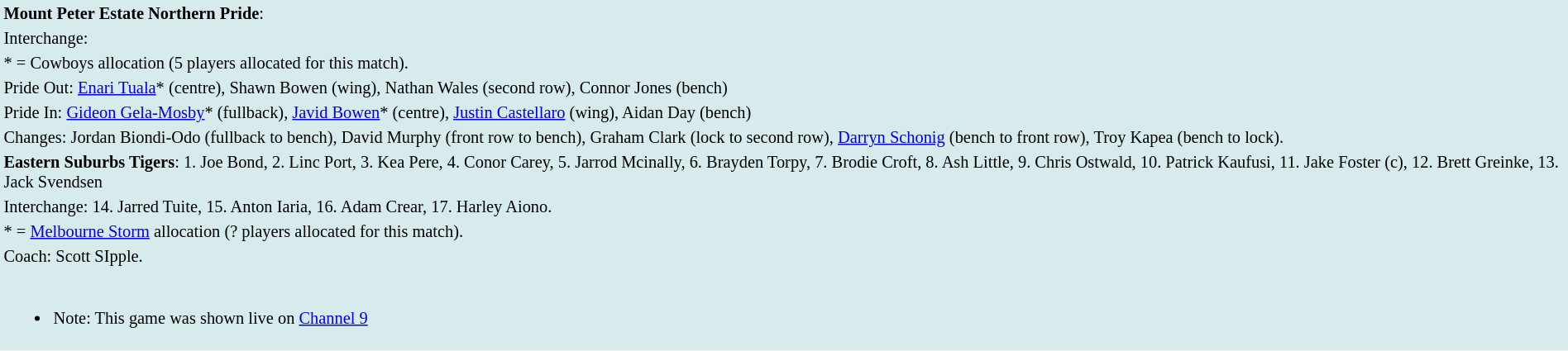<table style="background:#d7ebed; font-size:85%; width:100%;">
<tr>
<td><strong>Mount Peter Estate Northern Pride</strong>:             </td>
</tr>
<tr>
<td>Interchange:    </td>
</tr>
<tr>
<td>* = Cowboys allocation (5 players allocated for this match).</td>
</tr>
<tr>
<td>Pride Out: <a href='#'>Enari Tuala</a>* (centre), Shawn Bowen (wing), Nathan Wales (second row), Connor Jones (bench)</td>
</tr>
<tr>
<td>Pride In: <a href='#'>Gideon Gela-Mosby</a>* (fullback), <a href='#'>Javid Bowen</a>* (centre), <a href='#'>Justin Castellaro</a> (wing), Aidan Day (bench)</td>
</tr>
<tr>
<td>Changes: Jordan Biondi-Odo (fullback to bench), David Murphy (front row to bench), Graham Clark (lock to second row), <a href='#'>Darryn Schonig</a> (bench to front row), Troy Kapea (bench to lock).</td>
</tr>
<tr>
<td><strong>Eastern Suburbs Tigers</strong>: 1. Joe Bond, 2. Linc Port, 3. Kea Pere, 4. Conor Carey, 5. Jarrod Mcinally, 6. Brayden Torpy, 7. Brodie Croft, 8. Ash Little, 9. Chris Ostwald, 10. Patrick Kaufusi, 11. Jake Foster (c), 12. Brett Greinke, 13. Jack Svendsen</td>
</tr>
<tr>
<td>Interchange: 14. Jarred Tuite, 15. Anton Iaria, 16. Adam Crear, 17. Harley Aiono.</td>
</tr>
<tr>
<td>* = <a href='#'>Melbourne Storm</a> allocation (? players allocated for this match).</td>
</tr>
<tr>
<td>Coach: Scott SIpple.</td>
</tr>
<tr>
<td><br><ul><li>Note: This game was shown live on <a href='#'>Channel 9</a></li></ul></td>
</tr>
<tr>
</tr>
</table>
